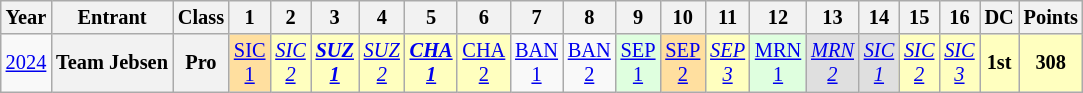<table class="wikitable" style="text-align:center; font-size:85%">
<tr>
<th>Year</th>
<th>Entrant</th>
<th>Class</th>
<th>1</th>
<th>2</th>
<th>3</th>
<th>4</th>
<th>5</th>
<th>6</th>
<th>7</th>
<th>8</th>
<th>9</th>
<th>10</th>
<th>11</th>
<th>12</th>
<th>13</th>
<th>14</th>
<th>15</th>
<th>16</th>
<th>DC</th>
<th>Points</th>
</tr>
<tr>
<td><a href='#'>2024</a></td>
<th nowrap>Team Jebsen</th>
<th>Pro</th>
<td style="background:#FFDF9F;"><a href='#'>SIC<br>1</a><br></td>
<td style="background:#FFFFBF;"><em><a href='#'>SIC<br>2</a></em><br></td>
<td style="background:#FFFFBF;"><strong><em><a href='#'>SUZ<br>1</a></em></strong><br></td>
<td style="background:#FFFFBF;"><em><a href='#'>SUZ<br>2</a></em><br></td>
<td style="background:#FFFFBF;"><strong><em><a href='#'>CHA<br>1</a></em></strong><br></td>
<td style="background:#FFFFBF;"><a href='#'>CHA<br>2</a><br></td>
<td><a href='#'>BAN<br>1</a></td>
<td><a href='#'>BAN<br>2</a></td>
<td style="background:#DFFFDF;"><a href='#'>SEP<br>1</a><br></td>
<td style="background:#FFDF9F;"><a href='#'>SEP<br>2</a><br></td>
<td style="background:#FFFFBF;"><em><a href='#'>SEP<br>3</a></em><br></td>
<td style="background:#DFFFDF;"><a href='#'>MRN<br>1</a><br></td>
<td style="background:#DFDFDF;"><em><a href='#'>MRN<br>2</a></em><br></td>
<td style="background:#DFDFDF;"><em><a href='#'>SIC<br>1</a></em><br></td>
<td style="background:#FFFFBF;"><em><a href='#'>SIC<br>2</a></em><br></td>
<td style="background:#FFFFBF;"><em><a href='#'>SIC<br>3</a></em><br></td>
<th style="background:#FFFFBF">1st</th>
<th style="background:#FFFFBF">308</th>
</tr>
</table>
